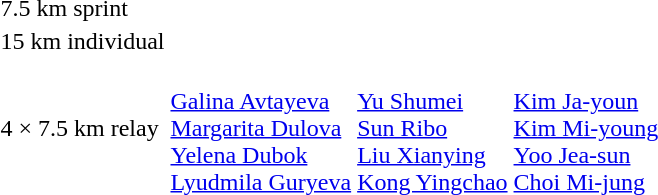<table>
<tr>
<td>7.5 km sprint<br></td>
<td></td>
<td></td>
<td></td>
</tr>
<tr>
<td>15 km individual<br></td>
<td></td>
<td></td>
<td></td>
</tr>
<tr>
<td>4 × 7.5 km relay<br></td>
<td><br><a href='#'>Galina Avtayeva</a><br><a href='#'>Margarita Dulova</a><br><a href='#'>Yelena Dubok</a><br><a href='#'>Lyudmila Guryeva</a></td>
<td><br><a href='#'>Yu Shumei</a><br><a href='#'>Sun Ribo</a><br><a href='#'>Liu Xianying</a><br><a href='#'>Kong Yingchao</a></td>
<td><br><a href='#'>Kim Ja-youn</a><br><a href='#'>Kim Mi-young</a><br><a href='#'>Yoo Jea-sun</a><br><a href='#'>Choi Mi-jung</a></td>
</tr>
</table>
